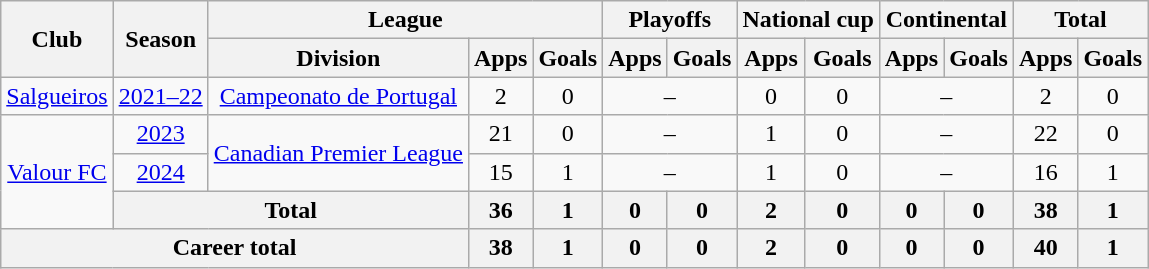<table class="wikitable" style="text-align:center">
<tr>
<th rowspan="2">Club</th>
<th rowspan="2">Season</th>
<th colspan="3">League</th>
<th colspan="2">Playoffs</th>
<th colspan="2">National cup</th>
<th colspan="2">Continental</th>
<th colspan="2">Total</th>
</tr>
<tr>
<th>Division</th>
<th>Apps</th>
<th>Goals</th>
<th>Apps</th>
<th>Goals</th>
<th>Apps</th>
<th>Goals</th>
<th>Apps</th>
<th>Goals</th>
<th>Apps</th>
<th>Goals</th>
</tr>
<tr>
<td><a href='#'>Salgueiros</a></td>
<td><a href='#'>2021–22</a></td>
<td><a href='#'>Campeonato de Portugal</a></td>
<td>2</td>
<td>0</td>
<td colspan="2">–</td>
<td>0</td>
<td>0</td>
<td colspan="2">–</td>
<td>2</td>
<td>0</td>
</tr>
<tr>
<td rowspan=3><a href='#'>Valour FC</a></td>
<td><a href='#'>2023</a></td>
<td rowspan=2><a href='#'>Canadian Premier League</a></td>
<td>21</td>
<td>0</td>
<td colspan="2">–</td>
<td>1</td>
<td>0</td>
<td colspan="2">–</td>
<td>22</td>
<td>0</td>
</tr>
<tr>
<td><a href='#'>2024</a></td>
<td>15</td>
<td>1</td>
<td colspan="2">–</td>
<td>1</td>
<td>0</td>
<td colspan="2">–</td>
<td>16</td>
<td>1</td>
</tr>
<tr>
<th colspan="2">Total</th>
<th>36</th>
<th>1</th>
<th>0</th>
<th>0</th>
<th>2</th>
<th>0</th>
<th>0</th>
<th>0</th>
<th>38</th>
<th>1</th>
</tr>
<tr>
<th colspan="3">Career total</th>
<th>38</th>
<th>1</th>
<th>0</th>
<th>0</th>
<th>2</th>
<th>0</th>
<th>0</th>
<th>0</th>
<th>40</th>
<th>1</th>
</tr>
</table>
